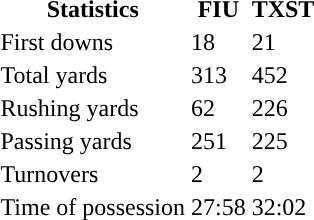<table class="wiki table">
<tr>
<th>Statistics</th>
<th>FIU</th>
<th>TXST</th>
</tr>
<tr>
<td>First downs</td>
<td>18</td>
<td>21</td>
</tr>
<tr>
<td>Total yards</td>
<td>313</td>
<td>452</td>
</tr>
<tr>
<td>Rushing yards</td>
<td>62</td>
<td>226</td>
</tr>
<tr>
<td>Passing yards</td>
<td>251</td>
<td>225</td>
</tr>
<tr>
<td>Turnovers</td>
<td>2</td>
<td>2</td>
</tr>
<tr>
<td>Time of possession</td>
<td>27:58</td>
<td>32:02</td>
</tr>
<tr>
</tr>
</table>
